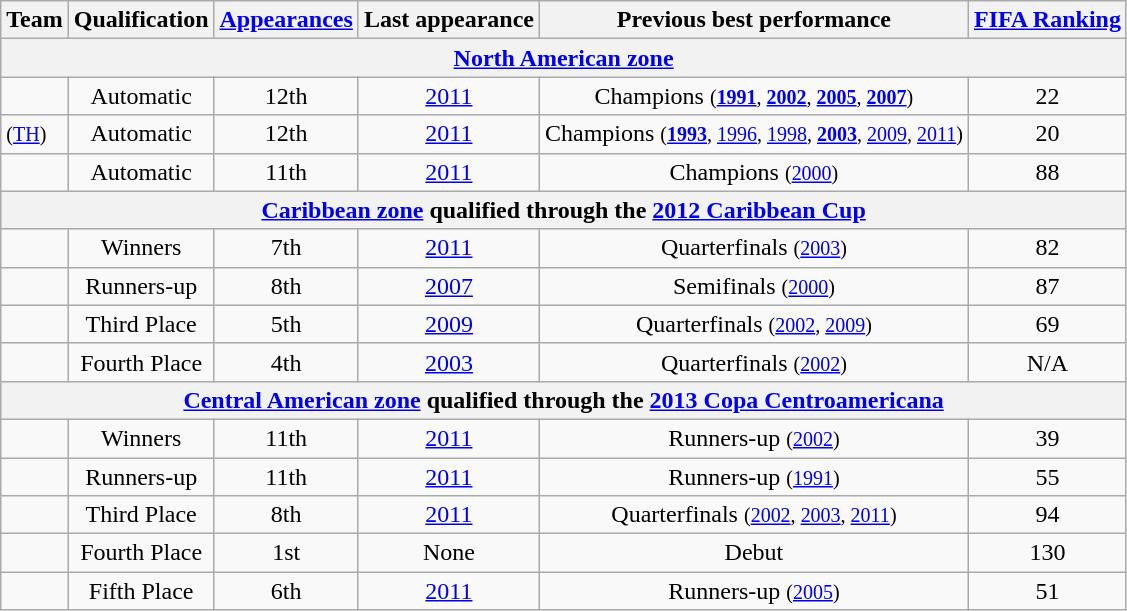<table class="wikitable">
<tr>
<th style=>Team</th>
<th style=>Qualification</th>
<th style=><a href='#'>Appearances</a></th>
<th style=>Last appearance</th>
<th style=>Previous best performance</th>
<th style=><a href='#'>FIFA Ranking</a></th>
</tr>
<tr>
<th colspan=6><a href='#'>North American zone</a></th>
</tr>
<tr>
<td align="left"></td>
<td align=center>Automatic</td>
<td align=center>12th</td>
<td align=center><a href='#'>2011</a></td>
<td align=center>Champions <small>(<strong><a href='#'>1991</a></strong>, <strong><a href='#'>2002</a></strong>, <strong><a href='#'>2005</a></strong>, <strong><a href='#'>2007</a></strong>)</small></td>
<td align=center>22</td>
</tr>
<tr>
<td align="left"> <small>(<a href='#'>TH</a>)</small></td>
<td align=center>Automatic</td>
<td align=center>12th</td>
<td align=center><a href='#'>2011</a></td>
<td align=center>Champions <small>(<strong><a href='#'>1993</a></strong>, <a href='#'>1996</a>, <a href='#'>1998</a>, <strong><a href='#'>2003</a></strong>, <a href='#'>2009</a>, <a href='#'>2011</a>)</small></td>
<td align=center>20</td>
</tr>
<tr>
<td align="left"></td>
<td align=center>Automatic</td>
<td align=center>11th</td>
<td align=center><a href='#'>2011</a></td>
<td align=center>Champions <small>(<a href='#'>2000</a>)</small></td>
<td align=center>88</td>
</tr>
<tr>
<th colspan=6><a href='#'>Caribbean zone</a> qualified through the <a href='#'>2012 Caribbean Cup</a></th>
</tr>
<tr>
<td align="left"></td>
<td align=center>Winners</td>
<td align=center>7th</td>
<td align=center><a href='#'>2011</a></td>
<td align=center>Quarterfinals <small>(<a href='#'>2003</a>)</small></td>
<td align=center>82</td>
</tr>
<tr>
<td align="left"></td>
<td align=center>Runners-up</td>
<td align=center>8th</td>
<td align=center><a href='#'>2007</a></td>
<td align=center>Semifinals <small>(<a href='#'>2000</a>)</small></td>
<td align=center>87</td>
</tr>
<tr>
<td align="left"></td>
<td align=center>Third Place</td>
<td align=center>5th</td>
<td align=center><a href='#'>2009</a></td>
<td align=center>Quarterfinals <small>(<a href='#'>2002</a>, <a href='#'>2009</a>)</small></td>
<td align=center>69</td>
</tr>
<tr>
<td align="left"></td>
<td align=center>Fourth Place</td>
<td align=center>4th</td>
<td align=center><a href='#'>2003</a></td>
<td align=center>Quarterfinals <small>(<a href='#'>2002</a>)</small></td>
<td align=center>N/A</td>
</tr>
<tr>
<th colspan=6><a href='#'>Central American zone</a> qualified through the <a href='#'>2013 Copa Centroamericana</a></th>
</tr>
<tr>
<td align="left"></td>
<td align=center>Winners</td>
<td align=center>11th</td>
<td align=center><a href='#'>2011</a></td>
<td align=center>Runners-up <small>(<a href='#'>2002</a>)</small></td>
<td align=center>39</td>
</tr>
<tr>
<td align="left"></td>
<td align=center>Runners-up</td>
<td align=center>11th</td>
<td align=center><a href='#'>2011</a></td>
<td align=center>Runners-up <small>(<a href='#'>1991</a>)</small></td>
<td align=center>55</td>
</tr>
<tr>
<td align="left"></td>
<td align=center>Third Place</td>
<td align=center>8th</td>
<td align=center><a href='#'>2011</a></td>
<td align=center>Quarterfinals <small>(<a href='#'>2002</a>, <a href='#'>2003</a>, <a href='#'>2011</a>)</small></td>
<td align=center>94</td>
</tr>
<tr>
<td align="left"></td>
<td align=center>Fourth Place</td>
<td align=center>1st</td>
<td align=center>None</td>
<td align=center>Debut</td>
<td align=center>130</td>
</tr>
<tr>
<td align="left"></td>
<td align=center>Fifth Place</td>
<td align=center>6th</td>
<td align=center><a href='#'>2011</a></td>
<td align=center>Runners-up <small>(<a href='#'>2005</a>)</small></td>
<td align=center>51</td>
</tr>
</table>
